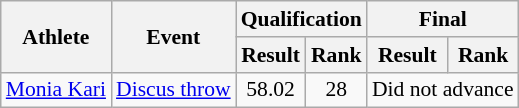<table class=wikitable style=font-size:90%>
<tr>
<th rowspan=2>Athlete</th>
<th rowspan=2>Event</th>
<th colspan=2>Qualification</th>
<th colspan=2>Final</th>
</tr>
<tr>
<th>Result</th>
<th>Rank</th>
<th>Result</th>
<th>Rank</th>
</tr>
<tr>
<td><a href='#'>Monia Kari</a></td>
<td><a href='#'>Discus throw</a></td>
<td align=center>58.02</td>
<td align=center>28</td>
<td align=center colspan=2>Did not advance</td>
</tr>
</table>
